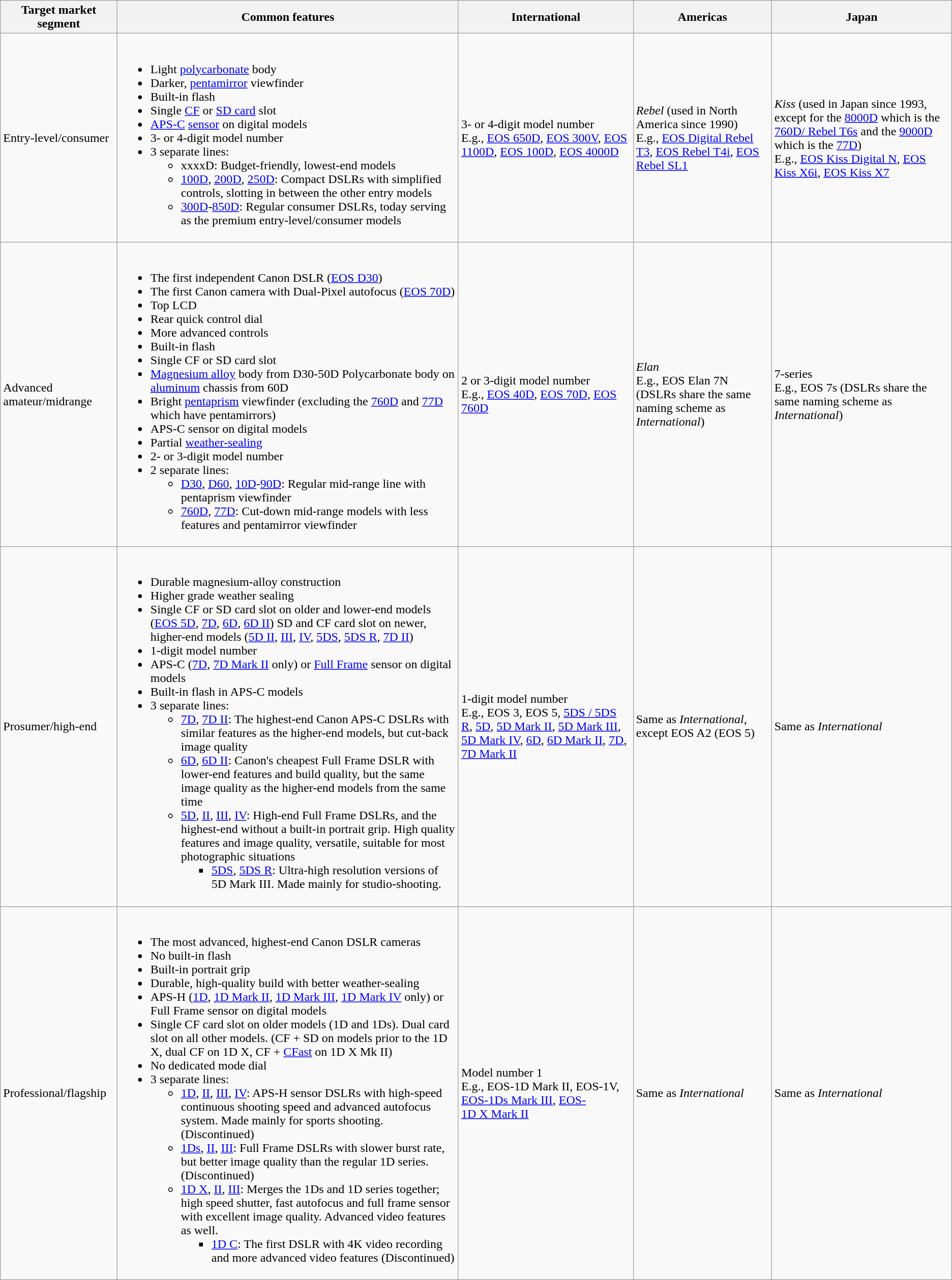<table class="wikitable">
<tr ">
<th>Target market segment</th>
<th>Common features</th>
<th>International</th>
<th>Americas</th>
<th>Japan</th>
</tr>
<tr>
<td>Entry-level/consumer</td>
<td><br><ul><li>Light <a href='#'>polycarbonate</a> body</li><li>Darker, <a href='#'>pentamirror</a> viewfinder</li><li>Built-in flash</li><li>Single <a href='#'>CF</a> or <a href='#'>SD card</a> slot</li><li><a href='#'>APS-C</a> <a href='#'>sensor</a> on digital models</li><li>3- or 4-digit model number</li><li>3 separate lines:<ul><li>xxxxD: Budget-friendly, lowest-end models</li><li><a href='#'>100D</a>, <a href='#'>200D</a>, <a href='#'>250D</a>: Compact DSLRs with simplified controls, slotting in between the other entry models</li><li><a href='#'>300D</a>-<a href='#'>850D</a>: Regular consumer DSLRs, today serving as the premium entry-level/consumer models</li></ul></li></ul></td>
<td>3- or 4-digit model number<br>E.g., <a href='#'>EOS 650D</a>, <a href='#'>EOS 300V</a>, <a href='#'>EOS 1100D</a>, <a href='#'>EOS 100D</a>, <a href='#'>EOS 4000D</a></td>
<td><em>Rebel</em> (used in North America since 1990)<br>E.g., <a href='#'>EOS Digital Rebel T3</a>, <a href='#'>EOS Rebel T4i</a>, <a href='#'>EOS Rebel SL1</a></td>
<td><em>Kiss</em> (used in Japan since 1993, except for the <a href='#'>8000D</a> which is the <a href='#'>760D/ Rebel T6s</a> and the <a href='#'>9000D</a> which is the <a href='#'>77D</a>)<br>E.g., <a href='#'>EOS Kiss Digital N</a>, <a href='#'>EOS Kiss X6i</a>, <a href='#'>EOS Kiss X7</a></td>
</tr>
<tr>
<td>Advanced amateur/midrange</td>
<td><br><ul><li>The first independent Canon DSLR (<a href='#'>EOS D30</a>)</li><li>The first Canon camera with Dual-Pixel autofocus (<a href='#'>EOS 70D</a>)</li><li>Top LCD</li><li>Rear quick control dial</li><li>More advanced controls</li><li>Built-in flash</li><li>Single CF or SD card slot</li><li><a href='#'>Magnesium alloy</a> body from D30-50D Polycarbonate body on <a href='#'>aluminum</a> chassis from 60D</li><li>Bright <a href='#'>pentaprism</a> viewfinder (excluding the <a href='#'>760D</a> and <a href='#'>77D</a> which have pentamirrors)</li><li>APS-C sensor on digital models</li><li>Partial <a href='#'>weather-sealing</a></li><li>2- or 3-digit model number</li><li>2 separate lines:<ul><li><a href='#'>D30</a>, <a href='#'>D60</a>, <a href='#'>10D</a>-<a href='#'>90D</a>: Regular mid-range line with pentaprism viewfinder</li><li><a href='#'>760D</a>, <a href='#'>77D</a>: Cut-down mid-range models with less features and pentamirror viewfinder</li></ul></li></ul></td>
<td>2 or 3-digit model number<br>E.g., <a href='#'>EOS 40D</a>, <a href='#'>EOS 70D</a>, <a href='#'>EOS 760D</a></td>
<td><em>Elan</em><br>E.g., EOS Elan 7N (DSLRs share the same naming scheme as <em>International</em>)</td>
<td>7-series<br>E.g., EOS 7s  (DSLRs share the same naming scheme as <em>International</em>)</td>
</tr>
<tr>
<td>Prosumer/high-end</td>
<td><br><ul><li>Durable magnesium-alloy construction</li><li>Higher grade weather sealing</li><li>Single CF or SD card slot on older and lower-end models (<a href='#'>EOS 5D</a>, <a href='#'>7D</a>, <a href='#'>6D</a>, <a href='#'>6D II</a>) SD and CF card slot on newer, higher-end models (<a href='#'>5D II</a>, <a href='#'>III</a>, <a href='#'>IV</a>, <a href='#'>5DS</a>, <a href='#'>5DS R</a>, <a href='#'>7D II</a>)</li><li>1-digit model number</li><li>APS-C (<a href='#'>7D</a>, <a href='#'>7D Mark II</a> only) or <a href='#'>Full Frame</a> sensor on digital models</li><li>Built-in flash in APS-C models</li><li>3 separate lines:<ul><li><a href='#'>7D</a>, <a href='#'>7D II</a>: The highest-end Canon APS-C DSLRs with similar features as the higher-end models, but cut-back image quality</li><li><a href='#'>6D</a>, <a href='#'>6D II</a>: Canon's cheapest Full Frame DSLR with lower-end features and build quality, but the same image quality as the higher-end models from the same time</li><li><a href='#'>5D</a>, <a href='#'>II</a>, <a href='#'>III</a>, <a href='#'>IV</a>: High-end Full Frame DSLRs, and the highest-end without a built-in portrait grip. High quality features and image quality, versatile, suitable for most photographic situations<ul><li><a href='#'>5DS</a>, <a href='#'>5DS R</a>: Ultra-high resolution versions of 5D Mark III. Made mainly for studio-shooting.</li></ul></li></ul></li></ul></td>
<td>1-digit model number<br>E.g., EOS 3, EOS 5, <a href='#'>5DS / 5DS R</a>, <a href='#'>5D</a>, <a href='#'>5D Mark II</a>, <a href='#'>5D Mark III</a>, <a href='#'>5D Mark IV</a>, <a href='#'>6D</a>, <a href='#'>6D Mark II</a>, <a href='#'>7D</a>, <a href='#'>7D Mark II</a></td>
<td>Same as <em>International</em>, except EOS A2 (EOS 5)</td>
<td>Same as <em>International</em></td>
</tr>
<tr>
<td>Professional/flagship</td>
<td><br><ul><li>The most advanced, highest-end Canon DSLR cameras</li><li>No built-in flash</li><li>Built-in portrait grip</li><li>Durable, high-quality build with better weather-sealing</li><li>APS-H (<a href='#'>1D</a>, <a href='#'>1D Mark II</a>, <a href='#'>1D Mark III</a>, <a href='#'>1D Mark IV</a> only) or Full Frame sensor on digital models</li><li>Single CF card slot on older models (1D and 1Ds). Dual card slot on all other models. (CF + SD on models prior to the 1D X, dual CF on 1D X, CF + <a href='#'>CFast</a> on 1D X Mk II)</li><li>No dedicated mode dial</li><li>3 separate lines:<ul><li><a href='#'>1D</a>, <a href='#'>II</a>, <a href='#'>III</a>, <a href='#'>IV</a>: APS-H sensor DSLRs with high-speed continuous shooting speed and advanced autofocus system. Made mainly for sports shooting. (Discontinued)</li><li><a href='#'>1Ds</a>, <a href='#'>II</a>, <a href='#'>III</a>: Full Frame DSLRs with slower burst rate, but better image quality than the regular 1D series. (Discontinued)</li><li><a href='#'>1D X</a>, <a href='#'>II</a>, <a href='#'>III</a>: Merges the 1Ds and 1D series together; high speed shutter, fast autofocus and full frame sensor with excellent image quality. Advanced video features as well.<ul><li><a href='#'>1D C</a>: The first DSLR with 4K video recording and more advanced video features (Discontinued)</li></ul></li></ul></li></ul></td>
<td>Model number 1<br>E.g., EOS-1D Mark II, EOS-1V, <a href='#'>EOS-1Ds Mark III</a>, <a href='#'>EOS-1D X Mark II</a></td>
<td>Same as <em>International</em></td>
<td>Same as <em>International</em></td>
</tr>
</table>
